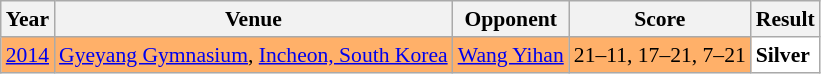<table class="sortable wikitable" style="font-size: 90%">
<tr>
<th>Year</th>
<th>Venue</th>
<th>Opponent</th>
<th>Score</th>
<th>Result</th>
</tr>
<tr style="background:#FFB069">
<td align="center"><a href='#'>2014</a></td>
<td align="left"><a href='#'>Gyeyang Gymnasium</a>, <a href='#'>Incheon, South Korea</a></td>
<td align="left"> <a href='#'>Wang Yihan</a></td>
<td align="left">21–11, 17–21, 7–21</td>
<td style="text-align:left; background:white"> <strong>Silver</strong></td>
</tr>
</table>
